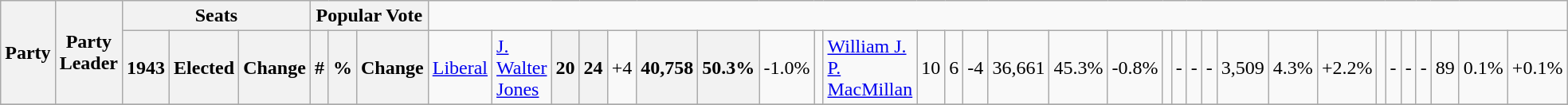<table class="wikitable">
<tr>
<th rowspan="2" colspan="2">Party</th>
<th rowspan="2">Party Leader</th>
<th colspan="3">Seats</th>
<th colspan="3">Popular Vote</th>
</tr>
<tr>
<th>1943</th>
<th>Elected</th>
<th>Change</th>
<th>#</th>
<th>%</th>
<th>Change<br>
</th>
<td><a href='#'>Liberal</a></td>
<td><a href='#'>J. Walter Jones</a></td>
<th align=right>20</th>
<th align=right>24</th>
<td align=right>+4</td>
<th align=right>40,758</th>
<th align=right>50.3%</th>
<td align=right>-1.0%<br>
</td>
<td></td>
<td><a href='#'>William J. P. MacMillan</a></td>
<td align=right>10</td>
<td align=right>6</td>
<td align=right>-4</td>
<td align=right>36,661</td>
<td align=right>45.3%</td>
<td align=right>-0.8%<br>
</td>
<td colspan="2"></td>
<td align=right>-</td>
<td align=right>-</td>
<td align=right>-</td>
<td align=right>3,509</td>
<td align=right>4.3%</td>
<td align=right>+2.2%<br>
</td>
<td colspan="2"></td>
<td align=right>-</td>
<td align=right>-</td>
<td align=right>-</td>
<td align=right>89</td>
<td align=right>0.1%</td>
<td align=right>+0.1%</td>
</tr>
<tr>
</tr>
</table>
